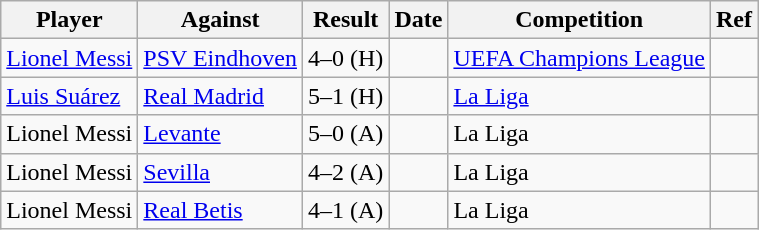<table class="wikitable">
<tr>
<th>Player</th>
<th>Against</th>
<th style="text-align:center">Result</th>
<th>Date</th>
<th style="text-align:center">Competition</th>
<th>Ref</th>
</tr>
<tr>
<td> <a href='#'>Lionel Messi</a></td>
<td> <a href='#'>PSV Eindhoven</a></td>
<td>4–0 (H)</td>
<td></td>
<td><a href='#'>UEFA Champions League</a></td>
<td></td>
</tr>
<tr>
<td> <a href='#'>Luis Suárez</a></td>
<td> <a href='#'>Real Madrid</a></td>
<td>5–1 (H)</td>
<td></td>
<td><a href='#'>La Liga</a></td>
<td></td>
</tr>
<tr>
<td> Lionel Messi</td>
<td> <a href='#'>Levante</a></td>
<td>5–0 (A)</td>
<td></td>
<td>La Liga</td>
<td></td>
</tr>
<tr>
<td> Lionel Messi</td>
<td> <a href='#'>Sevilla</a></td>
<td>4–2 (A)</td>
<td></td>
<td>La Liga</td>
<td></td>
</tr>
<tr>
<td> Lionel Messi</td>
<td> <a href='#'>Real Betis</a></td>
<td>4–1 (A)</td>
<td></td>
<td>La Liga</td>
<td></td>
</tr>
</table>
